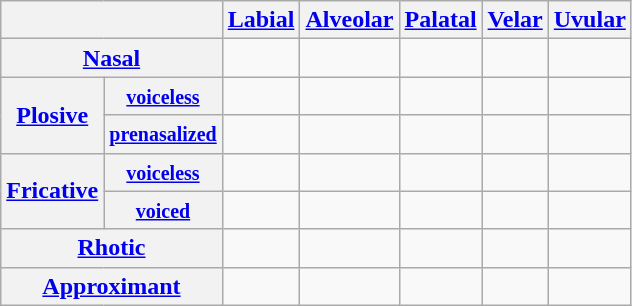<table class="wikitable" style="text-align:center;">
<tr>
<th colspan="2"></th>
<th><a href='#'>Labial</a></th>
<th><a href='#'>Alveolar</a></th>
<th><a href='#'>Palatal</a></th>
<th><a href='#'>Velar</a></th>
<th><a href='#'>Uvular</a></th>
</tr>
<tr>
<th colspan="2"><a href='#'>Nasal</a></th>
<td></td>
<td></td>
<td></td>
<td></td>
<td></td>
</tr>
<tr>
<th rowspan="2"><a href='#'>Plosive</a></th>
<th><small><a href='#'>voiceless</a></small></th>
<td></td>
<td></td>
<td></td>
<td></td>
<td></td>
</tr>
<tr>
<th><small><a href='#'>prenasalized</a></small></th>
<td></td>
<td></td>
<td></td>
<td></td>
<td></td>
</tr>
<tr>
<th rowspan="2"><a href='#'>Fricative</a></th>
<th><small><a href='#'>voiceless</a></small></th>
<td></td>
<td></td>
<td></td>
<td></td>
<td></td>
</tr>
<tr>
<th><small><a href='#'>voiced</a></small></th>
<td></td>
<td></td>
<td></td>
<td></td>
<td></td>
</tr>
<tr>
<th colspan="2"><a href='#'>Rhotic</a></th>
<td></td>
<td></td>
<td></td>
<td></td>
<td></td>
</tr>
<tr>
<th colspan="2"><a href='#'>Approximant</a></th>
<td></td>
<td></td>
<td></td>
<td></td>
<td></td>
</tr>
</table>
